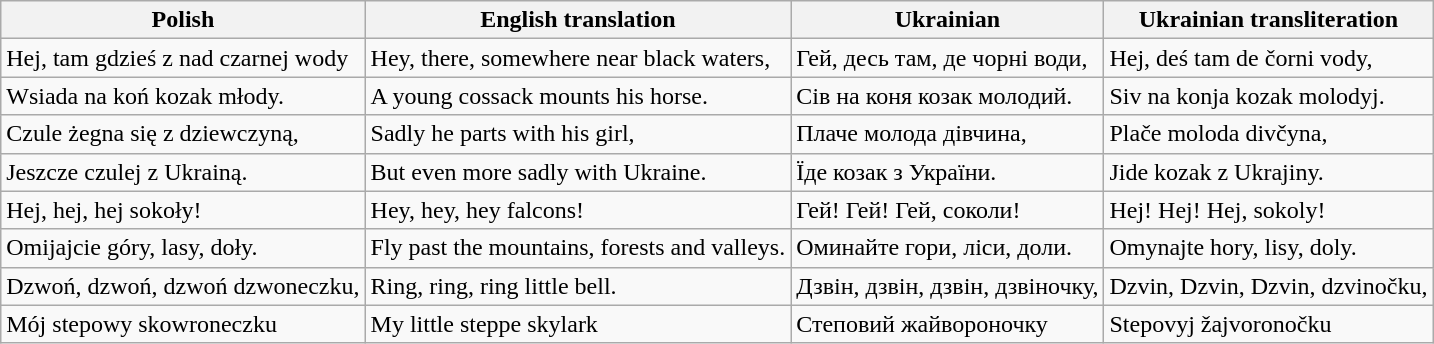<table class="wikitable">
<tr>
<th>Polish</th>
<th>English translation</th>
<th>Ukrainian</th>
<th>Ukrainian transliteration</th>
</tr>
<tr>
<td>Hej, tam gdzieś z nad czarnej wody</td>
<td>Hey, there, somewhere near black waters,</td>
<td>Гей, десь там, де чорні води,</td>
<td>Hej, deś tam de čorni vody,</td>
</tr>
<tr>
<td>Wsiada na koń kozak młody.</td>
<td>A young cossack mounts his horse.</td>
<td>Сів на коня козак молодий.</td>
<td>Siv na konja kozak molodyj.</td>
</tr>
<tr>
<td>Czule żegna się z dziewczyną,</td>
<td>Sadly he parts with his girl,</td>
<td>Плаче молода дівчина,</td>
<td>Plače moloda divčyna,</td>
</tr>
<tr>
<td>Jeszcze czulej z Ukrainą.</td>
<td>But even more sadly with Ukraine.</td>
<td>Їде козак з України.</td>
<td>Jide kozak z Ukrajiny.</td>
</tr>
<tr>
<td>Hej, hej, hej sokoły!</td>
<td>Hey, hey, hey falcons!</td>
<td>Гей! Гей! Гей, соколи!</td>
<td>Hej! Hej! Hej, sokoly!</td>
</tr>
<tr>
<td>Omijajcie góry, lasy, doły.</td>
<td>Fly past the mountains, forests and valleys.</td>
<td>Оминайте гори, ліси, доли.</td>
<td>Omynajte hory, lisy, doly.</td>
</tr>
<tr>
<td>Dzwoń, dzwoń, dzwoń dzwoneczku,</td>
<td>Ring, ring, ring little bell.</td>
<td>Дзвін, дзвін, дзвін, дзвіночку,</td>
<td>Dzvin, Dzvin, Dzvin, dzvinočku,</td>
</tr>
<tr>
<td>Mój stepowy skowroneczku</td>
<td>My little steppe skylark</td>
<td>Степовий жайвороночку</td>
<td>Stepovyj žajvoronočku</td>
</tr>
</table>
